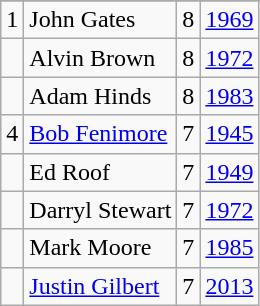<table class="wikitable">
<tr>
</tr>
<tr>
<td>1</td>
<td>John Gates</td>
<td>8</td>
<td><a href='#'>1969</a></td>
</tr>
<tr>
<td></td>
<td>Alvin Brown</td>
<td>8</td>
<td><a href='#'>1972</a></td>
</tr>
<tr>
<td></td>
<td>Adam Hinds</td>
<td>8</td>
<td><a href='#'>1983</a></td>
</tr>
<tr>
<td>4</td>
<td><a href='#'>Bob Fenimore</a></td>
<td>7</td>
<td><a href='#'>1945</a></td>
</tr>
<tr>
<td></td>
<td>Ed Roof</td>
<td>7</td>
<td><a href='#'>1949</a></td>
</tr>
<tr>
<td></td>
<td>Darryl Stewart</td>
<td>7</td>
<td><a href='#'>1972</a></td>
</tr>
<tr>
<td></td>
<td>Mark Moore</td>
<td>7</td>
<td><a href='#'>1985</a></td>
</tr>
<tr>
<td></td>
<td><a href='#'>Justin Gilbert</a></td>
<td>7</td>
<td><a href='#'>2013</a></td>
</tr>
</table>
